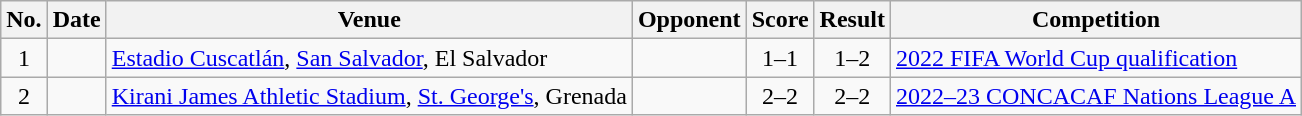<table class="wikitable sortable">
<tr>
<th scope="col">No.</th>
<th scope="col">Date</th>
<th scope="col">Venue</th>
<th scope="col">Opponent</th>
<th scope="col">Score</th>
<th scope="col">Result</th>
<th scope="col">Competition</th>
</tr>
<tr>
<td align="center">1</td>
<td></td>
<td><a href='#'>Estadio Cuscatlán</a>, <a href='#'>San Salvador</a>, El Salvador</td>
<td></td>
<td align="center">1–1</td>
<td align="center">1–2</td>
<td><a href='#'>2022 FIFA World Cup qualification</a></td>
</tr>
<tr>
<td align="center">2</td>
<td></td>
<td><a href='#'>Kirani James Athletic Stadium</a>, <a href='#'>St. George's</a>, Grenada</td>
<td></td>
<td align="center">2–2</td>
<td align="center">2–2</td>
<td><a href='#'>2022–23 CONCACAF Nations League A</a></td>
</tr>
</table>
